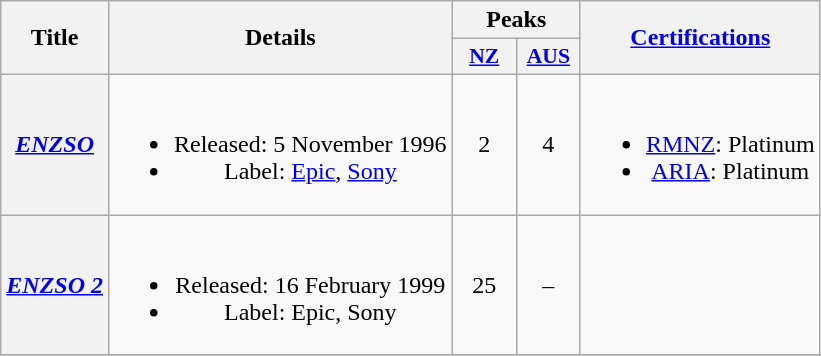<table class="wikitable plainrowheaders" style="text-align:center">
<tr>
<th scope="col" rowspan="2">Title</th>
<th scope="col" rowspan="2">Details</th>
<th colspan="2">Peaks</th>
<th scope="col" rowspan="2"><a href='#'>Certifications</a></th>
</tr>
<tr>
<th scope="col" style="width:2.5em;font-size:90%;"><a href='#'>NZ</a><br></th>
<th scope="col" style="width:2.5em;font-size:90%;"><a href='#'>AUS</a><br></th>
</tr>
<tr>
<th scope="row"><em><a href='#'>ENZSO</a></em></th>
<td><br><ul><li>Released: 5 November 1996</li><li>Label: <a href='#'>Epic</a>, <a href='#'>Sony</a></li></ul></td>
<td>2</td>
<td>4</td>
<td><br><ul><li><a href='#'>RMNZ</a>: Platinum</li><li><a href='#'>ARIA</a>: Platinum</li></ul></td>
</tr>
<tr>
<th scope="row"><em><a href='#'>ENZSO 2</a></em></th>
<td><br><ul><li>Released: 16 February 1999</li><li>Label: Epic, Sony</li></ul></td>
<td>25</td>
<td>–</td>
<td></td>
</tr>
<tr>
</tr>
</table>
